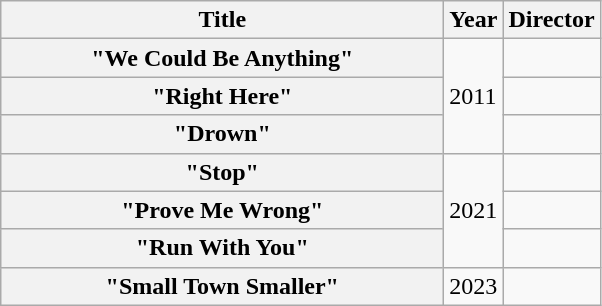<table class="wikitable plainrowheaders" border="1">
<tr>
<th scope="col" style="width:18em;">Title</th>
<th scope="col">Year</th>
<th scope="col">Director</th>
</tr>
<tr>
<th scope="row">"We Could Be Anything"</th>
<td rowspan="3">2011</td>
<td></td>
</tr>
<tr>
<th scope="row">"Right Here"</th>
<td></td>
</tr>
<tr>
<th scope="row">"Drown"</th>
<td></td>
</tr>
<tr>
<th scope="row">"Stop"</th>
<td rowspan="3">2021</td>
<td></td>
</tr>
<tr>
<th scope="row">"Prove Me Wrong"</th>
<td></td>
</tr>
<tr>
<th scope="row">"Run With You"</th>
<td></td>
</tr>
<tr>
<th scope="row">"Small Town Smaller"</th>
<td>2023</td>
<td></td>
</tr>
</table>
